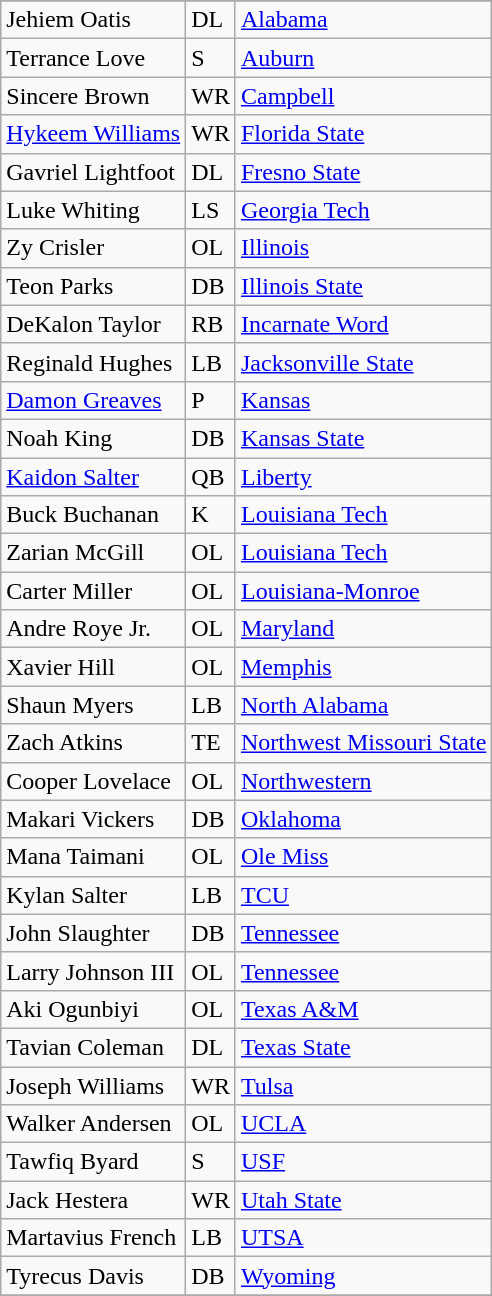<table class="wikitable sortable">
<tr>
</tr>
<tr>
<td>Jehiem Oatis</td>
<td>DL</td>
<td><a href='#'>Alabama</a></td>
</tr>
<tr>
<td>Terrance Love</td>
<td>S</td>
<td><a href='#'>Auburn</a></td>
</tr>
<tr>
<td>Sincere Brown</td>
<td>WR</td>
<td><a href='#'>Campbell</a></td>
</tr>
<tr>
<td><a href='#'>Hykeem Williams</a></td>
<td>WR</td>
<td><a href='#'>Florida State</a></td>
</tr>
<tr>
<td>Gavriel Lightfoot</td>
<td>DL</td>
<td><a href='#'>Fresno State</a></td>
</tr>
<tr>
<td>Luke Whiting</td>
<td>LS</td>
<td><a href='#'>Georgia Tech</a></td>
</tr>
<tr>
<td>Zy Crisler</td>
<td>OL</td>
<td><a href='#'>Illinois</a></td>
</tr>
<tr>
<td>Teon Parks</td>
<td>DB</td>
<td><a href='#'>Illinois State</a></td>
</tr>
<tr>
<td>DeKalon Taylor</td>
<td>RB</td>
<td><a href='#'>Incarnate Word</a></td>
</tr>
<tr>
<td>Reginald Hughes</td>
<td>LB</td>
<td><a href='#'>Jacksonville State</a></td>
</tr>
<tr>
<td><a href='#'>Damon Greaves</a></td>
<td>P</td>
<td><a href='#'>Kansas</a></td>
</tr>
<tr>
<td>Noah King</td>
<td>DB</td>
<td><a href='#'>Kansas State</a></td>
</tr>
<tr>
<td><a href='#'>Kaidon Salter</a></td>
<td>QB</td>
<td><a href='#'>Liberty</a></td>
</tr>
<tr>
<td>Buck Buchanan</td>
<td>K</td>
<td><a href='#'>Louisiana Tech</a></td>
</tr>
<tr>
<td>Zarian McGill</td>
<td>OL</td>
<td><a href='#'>Louisiana Tech</a></td>
</tr>
<tr>
<td>Carter Miller</td>
<td>OL</td>
<td><a href='#'>Louisiana-Monroe</a></td>
</tr>
<tr>
<td>Andre Roye Jr.</td>
<td>OL</td>
<td><a href='#'>Maryland</a></td>
</tr>
<tr>
<td>Xavier Hill</td>
<td>OL</td>
<td><a href='#'>Memphis</a></td>
</tr>
<tr>
<td>Shaun Myers</td>
<td>LB</td>
<td><a href='#'>North Alabama</a></td>
</tr>
<tr>
<td>Zach Atkins</td>
<td>TE</td>
<td><a href='#'>Northwest Missouri State</a></td>
</tr>
<tr>
<td>Cooper Lovelace</td>
<td>OL</td>
<td><a href='#'>Northwestern</a></td>
</tr>
<tr>
<td>Makari Vickers</td>
<td>DB</td>
<td><a href='#'>Oklahoma</a></td>
</tr>
<tr>
<td>Mana Taimani</td>
<td>OL</td>
<td><a href='#'>Ole Miss</a></td>
</tr>
<tr>
<td>Kylan Salter</td>
<td>LB</td>
<td><a href='#'>TCU</a></td>
</tr>
<tr>
<td>John Slaughter</td>
<td>DB</td>
<td><a href='#'>Tennessee</a></td>
</tr>
<tr>
<td>Larry Johnson III</td>
<td>OL</td>
<td><a href='#'>Tennessee</a></td>
</tr>
<tr>
<td>Aki Ogunbiyi</td>
<td>OL</td>
<td><a href='#'>Texas A&M</a></td>
</tr>
<tr>
<td>Tavian Coleman</td>
<td>DL</td>
<td><a href='#'>Texas State</a></td>
</tr>
<tr>
<td>Joseph Williams</td>
<td>WR</td>
<td><a href='#'>Tulsa</a></td>
</tr>
<tr>
<td>Walker Andersen</td>
<td>OL</td>
<td><a href='#'>UCLA</a></td>
</tr>
<tr>
<td>Tawfiq Byard</td>
<td>S</td>
<td><a href='#'>USF</a></td>
</tr>
<tr>
<td>Jack Hestera</td>
<td>WR</td>
<td><a href='#'>Utah State</a></td>
</tr>
<tr>
<td>Martavius French</td>
<td>LB</td>
<td><a href='#'>UTSA</a></td>
</tr>
<tr>
<td>Tyrecus Davis</td>
<td>DB</td>
<td><a href='#'>Wyoming</a></td>
</tr>
<tr>
</tr>
</table>
